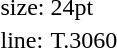<table style="margin-left:40px;">
<tr>
<td>size:</td>
<td>24pt</td>
</tr>
<tr>
<td>line:</td>
<td>T.3060</td>
</tr>
</table>
